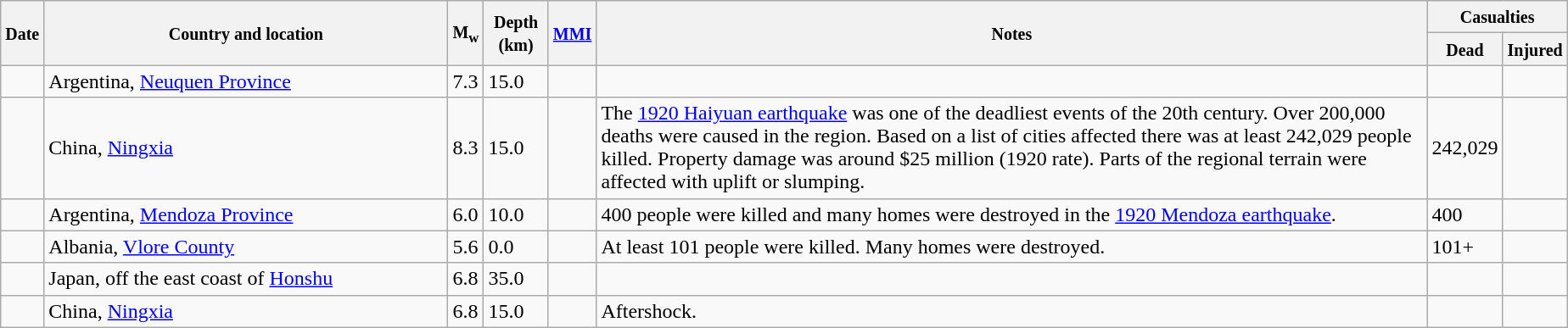<table class="wikitable sortable sort-under" style="border:1px black; margin-left:1em;">
<tr>
<th rowspan="2"><small>Date</small></th>
<th rowspan="2" style="width: 310px"><small>Country and location</small></th>
<th rowspan="2"><small>M<sub>w</sub></small></th>
<th rowspan="2"><small>Depth (km)</small></th>
<th rowspan="2"><small><a href='#'>MMI</a></small></th>
<th rowspan="2" class="unsortable"><small>Notes</small></th>
<th colspan="2"><small>Casualties</small></th>
</tr>
<tr>
<th><small>Dead</small></th>
<th><small>Injured</small></th>
</tr>
<tr>
<td></td>
<td>Argentina, <a href='#'>Neuquen Province</a></td>
<td>7.3</td>
<td>15.0</td>
<td></td>
<td></td>
<td></td>
<td></td>
</tr>
<tr>
<td></td>
<td>China, <a href='#'>Ningxia</a></td>
<td>8.3</td>
<td>15.0</td>
<td></td>
<td>The <a href='#'>1920 Haiyuan earthquake</a> was one of the deadliest events of the 20th century. Over 200,000 deaths were caused in the region. Based on a list of cities affected there was at least 242,029 people killed. Property damage was around $25 million (1920 rate). Parts of the regional terrain were affected with uplift or slumping.</td>
<td>242,029</td>
<td></td>
</tr>
<tr>
<td></td>
<td>Argentina, <a href='#'>Mendoza Province</a></td>
<td>6.0</td>
<td>10.0</td>
<td></td>
<td>400 people were killed and many homes were destroyed in the <a href='#'>1920 Mendoza earthquake</a>.</td>
<td>400</td>
<td></td>
</tr>
<tr>
<td></td>
<td>Albania, <a href='#'>Vlore County</a></td>
<td>5.6</td>
<td>0.0</td>
<td></td>
<td>At least 101 people were killed. Many homes were destroyed.</td>
<td>101+</td>
<td></td>
</tr>
<tr>
<td></td>
<td>Japan, off the east coast of <a href='#'>Honshu</a></td>
<td>6.8</td>
<td>35.0</td>
<td></td>
<td></td>
<td></td>
<td></td>
</tr>
<tr>
<td></td>
<td>China, <a href='#'>Ningxia</a></td>
<td>6.8</td>
<td>15.0</td>
<td></td>
<td>Aftershock.</td>
<td></td>
<td></td>
</tr>
</table>
